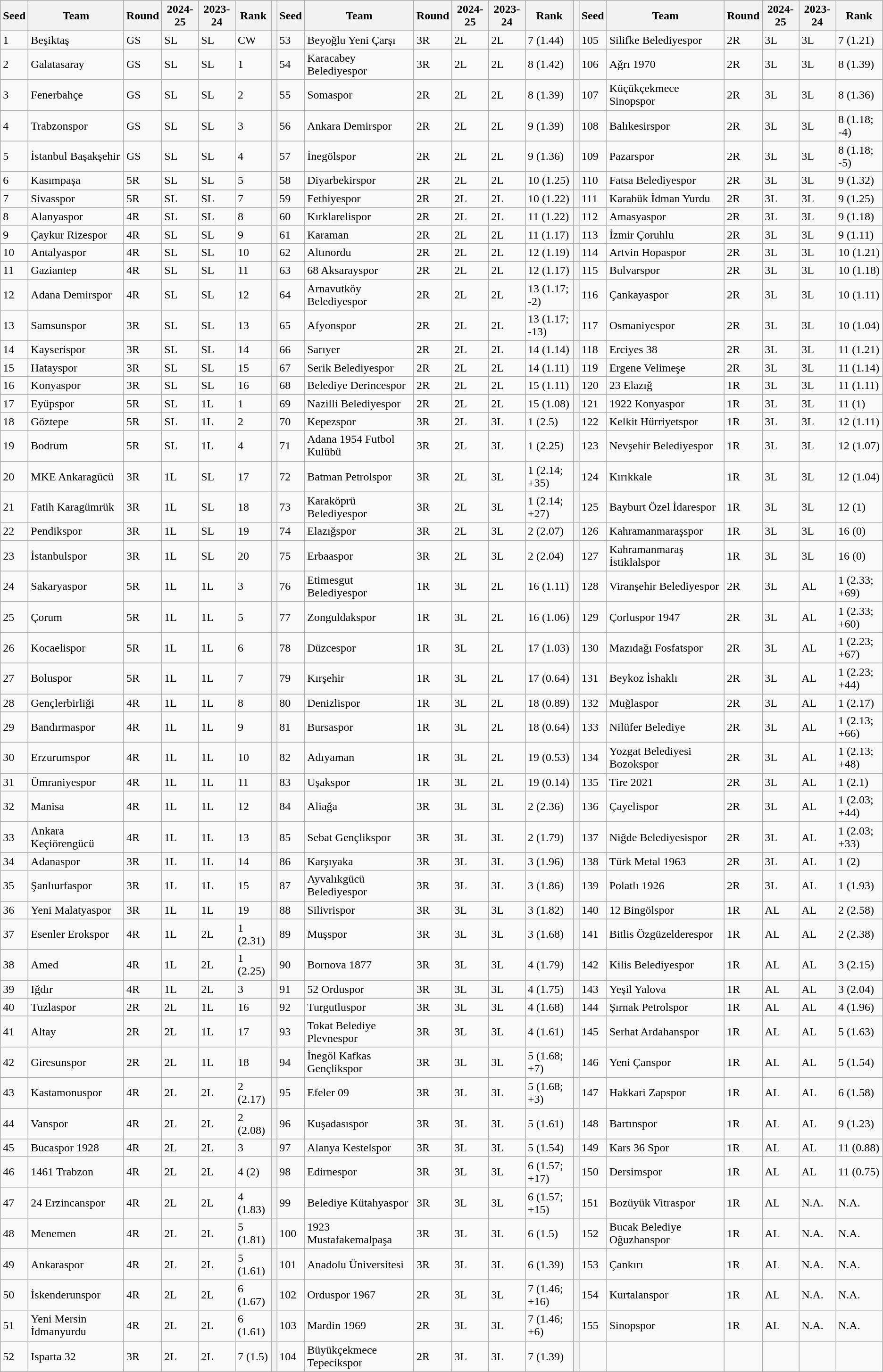<table class="wikitable">
<tr>
<th>Seed</th>
<th>Team</th>
<th>Round</th>
<th>2024-25</th>
<th>2023-24</th>
<th>Rank</th>
<th></th>
<th>Seed</th>
<th>Team</th>
<th>Round</th>
<th>2024-25</th>
<th>2023-24</th>
<th>Rank</th>
<th></th>
<th>Seed</th>
<th>Team</th>
<th>Round</th>
<th>2024-25</th>
<th>2023-24</th>
<th>Rank</th>
</tr>
<tr>
<td>1</td>
<td>Beşiktaş</td>
<td>GS</td>
<td>SL</td>
<td>SL</td>
<td>CW</td>
<th></th>
<td>53</td>
<td>Beyoğlu Yeni Çarşı</td>
<td>3R</td>
<td>2L</td>
<td>2L</td>
<td>7 (1.44)</td>
<th></th>
<td>105</td>
<td>Silifke Belediyespor</td>
<td>2R</td>
<td>3L</td>
<td>3L</td>
<td>7 (1.21)</td>
</tr>
<tr>
<td>2</td>
<td>Galatasaray</td>
<td>GS</td>
<td>SL</td>
<td>SL</td>
<td>1</td>
<th></th>
<td>54</td>
<td>Karacabey Belediyespor</td>
<td>3R</td>
<td>2L</td>
<td>2L</td>
<td>8 (1.42)</td>
<th></th>
<td>106</td>
<td>Ağrı 1970</td>
<td>2R</td>
<td>3L</td>
<td>3L</td>
<td>8 (1.39)</td>
</tr>
<tr>
<td>3</td>
<td>Fenerbahçe</td>
<td>GS</td>
<td>SL</td>
<td>SL</td>
<td>2</td>
<th></th>
<td>55</td>
<td>Somaspor</td>
<td>2R</td>
<td>2L</td>
<td>2L</td>
<td>8 (1.39)</td>
<th></th>
<td>107</td>
<td>Küçükçekmece Sinopspor</td>
<td>2R</td>
<td>3L</td>
<td>3L</td>
<td>8 (1.36)</td>
</tr>
<tr>
<td>4</td>
<td>Trabzonspor</td>
<td>GS</td>
<td>SL</td>
<td>SL</td>
<td>3</td>
<th></th>
<td>56</td>
<td>Ankara Demirspor</td>
<td>2R</td>
<td>2L</td>
<td>2L</td>
<td>9 (1.39)</td>
<th></th>
<td>108</td>
<td>Balıkesirspor</td>
<td>2R</td>
<td>3L</td>
<td>3L</td>
<td>8 (1.18; -4)</td>
</tr>
<tr>
<td>5</td>
<td>İstanbul Başakşehir</td>
<td>GS</td>
<td>SL</td>
<td>SL</td>
<td>4</td>
<th></th>
<td>57</td>
<td>İnegölspor</td>
<td>2R</td>
<td>2L</td>
<td>2L</td>
<td>9 (1.36)</td>
<th></th>
<td>109</td>
<td>Pazarspor</td>
<td>2R</td>
<td>3L</td>
<td>3L</td>
<td>8 (1.18; -5)</td>
</tr>
<tr>
<td>6</td>
<td>Kasımpaşa</td>
<td>5R</td>
<td>SL</td>
<td>SL</td>
<td>5</td>
<th></th>
<td>58</td>
<td>Diyarbekirspor</td>
<td>2R</td>
<td>2L</td>
<td>2L</td>
<td>10 (1.25)</td>
<th></th>
<td>110</td>
<td>Fatsa Belediyespor</td>
<td>2R</td>
<td>3L</td>
<td>3L</td>
<td>9 (1.32)</td>
</tr>
<tr>
<td>7</td>
<td>Sivasspor</td>
<td>5R</td>
<td>SL</td>
<td>SL</td>
<td>7</td>
<th></th>
<td>59</td>
<td>Fethiyespor</td>
<td>2R</td>
<td>2L</td>
<td>2L</td>
<td>10 (1.22)</td>
<th></th>
<td>111</td>
<td>Karabük İdman Yurdu</td>
<td>2R</td>
<td>3L</td>
<td>3L</td>
<td>9 (1.25)</td>
</tr>
<tr>
<td>8</td>
<td>Alanyaspor</td>
<td>4R</td>
<td>SL</td>
<td>SL</td>
<td>8</td>
<th></th>
<td>60</td>
<td>Kırklarelispor</td>
<td>2R</td>
<td>2L</td>
<td>2L</td>
<td>11 (1.22)</td>
<th></th>
<td>112</td>
<td>Amasyaspor</td>
<td>2R</td>
<td>3L</td>
<td>3L</td>
<td>9 (1.18)</td>
</tr>
<tr>
<td>9</td>
<td>Çaykur Rizespor</td>
<td>4R</td>
<td>SL</td>
<td>SL</td>
<td>9</td>
<th></th>
<td>61</td>
<td>Karaman</td>
<td>2R</td>
<td>2L</td>
<td>2L</td>
<td>11 (1.17)</td>
<th></th>
<td>113</td>
<td>İzmir Çoruhlu</td>
<td>2R</td>
<td>3L</td>
<td>3L</td>
<td>9 (1.11)</td>
</tr>
<tr>
<td>10</td>
<td>Antalyaspor</td>
<td>4R</td>
<td>SL</td>
<td>SL</td>
<td>10</td>
<th></th>
<td>62</td>
<td>Altınordu</td>
<td>2R</td>
<td>2L</td>
<td>2L</td>
<td>12 (1.19)</td>
<th></th>
<td>114</td>
<td>Artvin Hopaspor</td>
<td>2R</td>
<td>3L</td>
<td>3L</td>
<td>10 (1.21)</td>
</tr>
<tr>
<td>11</td>
<td>Gaziantep</td>
<td>4R</td>
<td>SL</td>
<td>SL</td>
<td>11</td>
<th></th>
<td>63</td>
<td>68 Aksarayspor</td>
<td>2R</td>
<td>2L</td>
<td>2L</td>
<td>12 (1.17)</td>
<th></th>
<td>115</td>
<td>Bulvarspor</td>
<td>2R</td>
<td>3L</td>
<td>3L</td>
<td>10 (1.18)</td>
</tr>
<tr>
<td>12</td>
<td>Adana Demirspor</td>
<td>4R</td>
<td>SL</td>
<td>SL</td>
<td>12</td>
<th></th>
<td>64</td>
<td>Arnavutköy Belediyespor</td>
<td>2R</td>
<td>2L</td>
<td>2L</td>
<td>13 (1.17; -2)</td>
<th></th>
<td>116</td>
<td>Çankayaspor</td>
<td>2R</td>
<td>3L</td>
<td>3L</td>
<td>10 (1.11)</td>
</tr>
<tr>
<td>13</td>
<td>Samsunspor</td>
<td>3R</td>
<td>SL</td>
<td>SL</td>
<td>13</td>
<th></th>
<td>65</td>
<td>Afyonspor</td>
<td>2R</td>
<td>2L</td>
<td>2L</td>
<td>13 (1.17; -13)</td>
<th></th>
<td>117</td>
<td>Osmaniyespor</td>
<td>2R</td>
<td>3L</td>
<td>3L</td>
<td>10 (1.04)</td>
</tr>
<tr>
<td>14</td>
<td>Kayserispor</td>
<td>3R</td>
<td>SL</td>
<td>SL</td>
<td>14</td>
<th></th>
<td>66</td>
<td>Sarıyer</td>
<td>2R</td>
<td>2L</td>
<td>2L</td>
<td>14 (1.14)</td>
<th></th>
<td>118</td>
<td>Erciyes 38 </td>
<td>2R</td>
<td>3L</td>
<td>3L</td>
<td>11 (1.21)</td>
</tr>
<tr>
<td>15</td>
<td>Hatayspor</td>
<td>3R</td>
<td>SL</td>
<td>SL</td>
<td>15</td>
<th></th>
<td>67</td>
<td>Serik Belediyespor</td>
<td>2R</td>
<td>2L</td>
<td>2L</td>
<td>14 (1.11)</td>
<th></th>
<td>119</td>
<td>Ergene Velimeşe</td>
<td>2R</td>
<td>3L</td>
<td>3L</td>
<td>11 (1.14)</td>
</tr>
<tr>
<td>16</td>
<td>Konyaspor</td>
<td>3R</td>
<td>SL</td>
<td>SL</td>
<td>16</td>
<th></th>
<td>68</td>
<td>Belediye Derincespor</td>
<td>2R</td>
<td>2L</td>
<td>2L</td>
<td>15 (1.11)</td>
<th></th>
<td>120</td>
<td>23 Elazığ</td>
<td>1R</td>
<td>3L</td>
<td>3L</td>
<td>11 (1.11)</td>
</tr>
<tr>
<td>17</td>
<td>Eyüpspor</td>
<td>5R</td>
<td>SL</td>
<td>1L</td>
<td>1</td>
<th></th>
<td>69</td>
<td>Nazilli Belediyespor</td>
<td>2R</td>
<td>2L</td>
<td>2L</td>
<td>15 (1.08)</td>
<th></th>
<td>121</td>
<td>1922 Konyaspor</td>
<td>1R</td>
<td>3L</td>
<td>3L</td>
<td>11 (1)</td>
</tr>
<tr>
<td>18</td>
<td>Göztepe</td>
<td>5R</td>
<td>SL</td>
<td>1L</td>
<td>2</td>
<th></th>
<td>70</td>
<td>Kepezspor</td>
<td>3R</td>
<td>2L</td>
<td>3L</td>
<td>1 (2.5)</td>
<th></th>
<td>122</td>
<td>Kelkit Hürriyetspor</td>
<td>1R</td>
<td>3L</td>
<td>3L</td>
<td>12 (1.11)</td>
</tr>
<tr>
<td>19</td>
<td>Bodrum</td>
<td>5R</td>
<td>SL</td>
<td>1L</td>
<td>4</td>
<th></th>
<td>71</td>
<td>Adana 1954 Futbol Kulübü</td>
<td>3R</td>
<td>2L</td>
<td>3L</td>
<td>1 (2.25)</td>
<th></th>
<td>123</td>
<td>Nevşehir Belediyespor</td>
<td>1R</td>
<td>3L</td>
<td>3L</td>
<td>12 (1.07)</td>
</tr>
<tr>
<td>20</td>
<td>MKE Ankaragücü</td>
<td>3R</td>
<td>1L</td>
<td>SL</td>
<td>17</td>
<th></th>
<td>72</td>
<td>Batman Petrolspor</td>
<td>3R</td>
<td>2L</td>
<td>3L</td>
<td>1 (2.14; +35)</td>
<th></th>
<td>124</td>
<td>Kırıkkale</td>
<td>1R</td>
<td>3L</td>
<td>3L</td>
<td>12 (1.04)</td>
</tr>
<tr>
<td>21</td>
<td>Fatih Karagümrük</td>
<td>3R</td>
<td>1L</td>
<td>SL</td>
<td>18</td>
<th></th>
<td>73</td>
<td>Karaköprü Belediyespor</td>
<td>3R</td>
<td>2L</td>
<td>3L</td>
<td>1 (2.14; +27)</td>
<th></th>
<td>125</td>
<td>Bayburt Özel İdarespor</td>
<td>1R</td>
<td>3L</td>
<td>3L</td>
<td>12 (1)</td>
</tr>
<tr>
<td>22</td>
<td>Pendikspor</td>
<td>3R</td>
<td>1L</td>
<td>SL</td>
<td>19</td>
<th></th>
<td>74</td>
<td>Elazığspor</td>
<td>3R</td>
<td>2L</td>
<td>3L</td>
<td>2 (2.07)</td>
<th></th>
<td>126</td>
<td>Kahramanmaraşspor </td>
<td>1R</td>
<td>3L</td>
<td>3L</td>
<td>16 (0)</td>
</tr>
<tr>
<td>23</td>
<td>İstanbulspor</td>
<td>3R</td>
<td>1L</td>
<td>SL</td>
<td>20</td>
<th></th>
<td>75</td>
<td>Erbaaspor</td>
<td>3R</td>
<td>2L</td>
<td>3L</td>
<td>2 (2.04)</td>
<th></th>
<td>127</td>
<td>Kahramanmaraş İstiklalspor </td>
<td>1R</td>
<td>3L</td>
<td>3L</td>
<td>16 (0)</td>
</tr>
<tr>
<td>24</td>
<td>Sakaryaspor</td>
<td>5R</td>
<td>1L</td>
<td>1L</td>
<td>3</td>
<th></th>
<td>76</td>
<td>Etimesgut Belediyespor</td>
<td>1R</td>
<td>3L</td>
<td>2L</td>
<td>16 (1.11)</td>
<th></th>
<td>128</td>
<td>Viranşehir Belediyespor</td>
<td>2R</td>
<td>3L</td>
<td>AL</td>
<td>1 (2.33; +69)</td>
</tr>
<tr>
<td>25</td>
<td>Çorum</td>
<td>5R</td>
<td>1L</td>
<td>1L</td>
<td>5</td>
<th></th>
<td>77</td>
<td>Zonguldakspor</td>
<td>1R</td>
<td>3L</td>
<td>2L</td>
<td>16 (1.06)</td>
<th></th>
<td>129</td>
<td>Çorluspor 1947</td>
<td>2R</td>
<td>3L</td>
<td>AL</td>
<td>1 (2.33; +60)</td>
</tr>
<tr>
<td>26</td>
<td>Kocaelispor</td>
<td>5R</td>
<td>1L</td>
<td>1L</td>
<td>6</td>
<th></th>
<td>78</td>
<td>Düzcespor</td>
<td>1R</td>
<td>3L</td>
<td>2L</td>
<td>17 (1.03)</td>
<th></th>
<td>130</td>
<td>Mazıdağı Fosfatspor</td>
<td>2R</td>
<td>3L</td>
<td>AL</td>
<td>1 (2.23; +67)</td>
</tr>
<tr>
<td>27</td>
<td>Boluspor</td>
<td>5R</td>
<td>1L</td>
<td>1L</td>
<td>7</td>
<th></th>
<td>79</td>
<td>Kırşehir</td>
<td>1R</td>
<td>3L</td>
<td>2L</td>
<td>17 (0.64)</td>
<th></th>
<td>131</td>
<td>Beykoz İshaklı</td>
<td>2R</td>
<td>3L</td>
<td>AL</td>
<td>1 (2.23; +44)</td>
</tr>
<tr>
<td>28</td>
<td>Gençlerbirliği</td>
<td>4R</td>
<td>1L</td>
<td>1L</td>
<td>8</td>
<th></th>
<td>80</td>
<td>Denizlispor</td>
<td>1R</td>
<td>3L</td>
<td>2L</td>
<td>18 (0.89)</td>
<th></th>
<td>132</td>
<td>Muğlaspor</td>
<td>2R</td>
<td>3L</td>
<td>AL</td>
<td>1 (2.17)</td>
</tr>
<tr>
<td>29</td>
<td>Bandırmaspor</td>
<td>4R</td>
<td>1L</td>
<td>1L</td>
<td>9</td>
<th></th>
<td>81</td>
<td>Bursaspor</td>
<td>1R</td>
<td>3L</td>
<td>2L</td>
<td>18 (0.64)</td>
<th></th>
<td>133</td>
<td>Nilüfer Belediye</td>
<td>2R</td>
<td>3L</td>
<td>AL</td>
<td>1 (2.13; +66)</td>
</tr>
<tr>
<td>30</td>
<td>Erzurumspor</td>
<td>4R</td>
<td>1L</td>
<td>1L</td>
<td>10</td>
<th></th>
<td>82</td>
<td>Adıyaman</td>
<td>1R</td>
<td>3L</td>
<td>2L</td>
<td>19 (0.53)</td>
<th></th>
<td>134</td>
<td>Yozgat Belediyesi Bozokspor</td>
<td>2R</td>
<td>3L</td>
<td>AL</td>
<td>1 (2.13; +48)</td>
</tr>
<tr>
<td>31</td>
<td>Ümraniyespor</td>
<td>4R</td>
<td>1L</td>
<td>1L</td>
<td>11</td>
<th></th>
<td>83</td>
<td>Uşakspor</td>
<td>1R</td>
<td>3L</td>
<td>2L</td>
<td>19 (0.14)</td>
<th></th>
<td>135</td>
<td>Tire 2021</td>
<td>2R</td>
<td>3L</td>
<td>AL</td>
<td>1 (2.1)</td>
</tr>
<tr>
<td>32</td>
<td>Manisa</td>
<td>4R</td>
<td>1L</td>
<td>1L</td>
<td>12</td>
<th></th>
<td>84</td>
<td>Aliağa</td>
<td>3R</td>
<td>3L</td>
<td>3L</td>
<td>2 (2.36)</td>
<th></th>
<td>136</td>
<td>Çayelispor</td>
<td>2R</td>
<td>3L</td>
<td>AL</td>
<td>1 (2.03; +44)</td>
</tr>
<tr>
<td>33</td>
<td Ankara_Keçiörengücü_S.K.>Ankara Keçiörengücü</td>
<td>4R</td>
<td>1L</td>
<td>1L</td>
<td>13</td>
<th></th>
<td>85</td>
<td>Sebat Gençlikspor</td>
<td>3R</td>
<td>3L</td>
<td>3L</td>
<td>2 (1.79)</td>
<th></th>
<td>137</td>
<td>Niğde Belediyesispor</td>
<td>2R</td>
<td>3L</td>
<td>AL</td>
<td>1 (2.03; +33)</td>
</tr>
<tr>
<td>34</td>
<td>Adanaspor</td>
<td>3R</td>
<td>1L</td>
<td>1L</td>
<td>14</td>
<th></th>
<td>86</td>
<td>Karşıyaka</td>
<td>3R</td>
<td>3L</td>
<td>3L</td>
<td>3 (1.96)</td>
<th></th>
<td>138</td>
<td>Türk Metal 1963</td>
<td>2R</td>
<td>3L</td>
<td>AL</td>
<td>1 (2)</td>
</tr>
<tr>
<td>35</td>
<td>Şanlıurfaspor</td>
<td>3R</td>
<td>1L</td>
<td>1L</td>
<td>15</td>
<th></th>
<td>87</td>
<td>Ayvalıkgücü Belediyespor</td>
<td>3R</td>
<td>3L</td>
<td>3L</td>
<td>3 (1.86)</td>
<th></th>
<td>139</td>
<td>Polatlı 1926</td>
<td>2R</td>
<td>3L</td>
<td>AL</td>
<td>1 (1.93)</td>
</tr>
<tr>
<td>36</td>
<td>Yeni Malatyaspor</td>
<td>3R</td>
<td>1L</td>
<td>1L</td>
<td>19</td>
<th></th>
<td>88</td>
<td>Silivrispor</td>
<td>3R</td>
<td>3L</td>
<td>3L</td>
<td>3 (1.82)</td>
<th></th>
<td>140</td>
<td>12 Bingölspor</td>
<td>1R</td>
<td>AL</td>
<td>AL</td>
<td>2 (2.58)</td>
</tr>
<tr>
<td>37</td>
<td>Esenler Erokspor</td>
<td>4R</td>
<td>1L</td>
<td>2L</td>
<td>1 (2.31)</td>
<th></th>
<td>89</td>
<td>Muşspor</td>
<td>3R</td>
<td>3L</td>
<td>3L</td>
<td>3 (1.68)</td>
<th></th>
<td>141</td>
<td>Bitlis Özgüzelderespor</td>
<td>1R</td>
<td>AL</td>
<td>AL</td>
<td>2 (2.38)</td>
</tr>
<tr>
<td>38</td>
<td>Amed</td>
<td>4R</td>
<td>1L</td>
<td>2L</td>
<td>1 (2.25)</td>
<th></th>
<td>90</td>
<td>Bornova 1877</td>
<td>3R</td>
<td>3L</td>
<td>3L</td>
<td>4 (1.79)</td>
<th></th>
<td>142</td>
<td>Kilis Belediyespor</td>
<td>1R</td>
<td>AL</td>
<td>AL</td>
<td>3 (2.15)</td>
</tr>
<tr>
<td>39</td>
<td>Iğdır</td>
<td>4R</td>
<td>1L</td>
<td>2L</td>
<td>3</td>
<th></th>
<td>91</td>
<td>52 Orduspor</td>
<td>3R</td>
<td>3L</td>
<td>3L</td>
<td>4 (1.75)</td>
<th></th>
<td>143</td>
<td>Yeşil Yalova</td>
<td>1R</td>
<td>AL</td>
<td>AL</td>
<td>3 (2.04)</td>
</tr>
<tr>
<td>40</td>
<td>Tuzlaspor</td>
<td>2R</td>
<td>2L</td>
<td>1L</td>
<td>16</td>
<th></th>
<td>92</td>
<td>Turgutluspor</td>
<td>3R</td>
<td>3L</td>
<td>3L</td>
<td>4 (1.68)</td>
<th></th>
<td>144</td>
<td>Şırnak Petrolspor</td>
<td>1R</td>
<td>AL</td>
<td>AL</td>
<td>4 (1.96)</td>
</tr>
<tr>
<td>41</td>
<td>Altay</td>
<td>2R</td>
<td>2L</td>
<td>1L</td>
<td>17</td>
<th></th>
<td>93</td>
<td>Tokat Belediye Plevnespor</td>
<td>3R</td>
<td>3L</td>
<td>3L</td>
<td>4 (1.61)</td>
<th></th>
<td>145</td>
<td>Serhat Ardahanspor</td>
<td>1R</td>
<td>AL</td>
<td>AL</td>
<td>5 (1.63)</td>
</tr>
<tr>
<td>42</td>
<td>Giresunspor</td>
<td>2R</td>
<td>2L</td>
<td>1L</td>
<td>18</td>
<th></th>
<td>94</td>
<td>İnegöl Kafkas Gençlikspor</td>
<td>3R</td>
<td>3L</td>
<td>3L</td>
<td>5 (1.68; +7)</td>
<th></th>
<td>146</td>
<td>Yeni Çanspor</td>
<td>1R</td>
<td>AL</td>
<td>AL</td>
<td>5 (1.54)</td>
</tr>
<tr>
<td>43</td>
<td>Kastamonuspor</td>
<td>4R</td>
<td>2L</td>
<td>2L</td>
<td>2 (2.17)</td>
<th></th>
<td>95</td>
<td>Efeler 09</td>
<td>3R</td>
<td>3L</td>
<td>3L</td>
<td>5 (1.68; +3)</td>
<th></th>
<td>147</td>
<td>Hakkari Zapspor</td>
<td>1R</td>
<td>AL</td>
<td>AL</td>
<td>6 (1.58)</td>
</tr>
<tr>
<td>44</td>
<td>Vanspor</td>
<td>4R</td>
<td>2L</td>
<td>2L</td>
<td>2 (2.08)</td>
<th></th>
<td>96</td>
<td>Kuşadasıspor</td>
<td>3R</td>
<td>3L</td>
<td>3L</td>
<td>5 (1.61)</td>
<th></th>
<td>148</td>
<td>Bartınspor</td>
<td>1R</td>
<td>AL</td>
<td>AL</td>
<td>9 (1.23)</td>
</tr>
<tr>
<td>45</td>
<td>Bucaspor 1928</td>
<td>4R</td>
<td>2L</td>
<td>2L</td>
<td>3</td>
<th></th>
<td>97</td>
<td>Alanya Kestelspor</td>
<td>3R</td>
<td>3L</td>
<td>3L</td>
<td>5 (1.54)</td>
<th></th>
<td>149</td>
<td>Kars 36 Spor</td>
<td>1R</td>
<td>AL</td>
<td>AL</td>
<td>11 (0.88)</td>
</tr>
<tr>
<td>46</td>
<td>1461 Trabzon</td>
<td>4R</td>
<td>2L</td>
<td>2L</td>
<td>4 (2)</td>
<th></th>
<td>98</td>
<td>Edirnespor</td>
<td>3R</td>
<td>3L</td>
<td>3L</td>
<td>6 (1.57; +17)</td>
<th></th>
<td>150</td>
<td>Dersimspor</td>
<td>1R</td>
<td>AL</td>
<td>AL</td>
<td>11 (0.75)</td>
</tr>
<tr>
<td>47</td>
<td>24 Erzincanspor</td>
<td>4R</td>
<td>2L</td>
<td>2L</td>
<td>4 (1.83)</td>
<th></th>
<td>99</td>
<td>Belediye Kütahyaspor</td>
<td>3R</td>
<td>3L</td>
<td>3L</td>
<td>6 (1.57; +15)</td>
<th></th>
<td>151</td>
<td>Bozüyük Vitraspor</td>
<td>1R</td>
<td>AL</td>
<td>N.A.</td>
<td>N.A.</td>
</tr>
<tr>
<td>48</td>
<td>Menemen</td>
<td>4R</td>
<td>2L</td>
<td>2L</td>
<td>5 (1.81)</td>
<th></th>
<td>100</td>
<td>1923 Mustafakemalpaşa </td>
<td>3R</td>
<td>3L</td>
<td>3L</td>
<td>6 (1.5)</td>
<th></th>
<td>152</td>
<td>Bucak Belediye Oğuzhanspor</td>
<td>1R</td>
<td>AL</td>
<td>N.A.</td>
<td>N.A.</td>
</tr>
<tr>
<td>49</td>
<td>Ankaraspor</td>
<td>4R</td>
<td>2L</td>
<td>2L</td>
<td>5 (1.61)</td>
<th></th>
<td>101</td>
<td>Anadolu Üniversitesi</td>
<td>3R</td>
<td>3L</td>
<td>3L</td>
<td>6 (1.39)</td>
<th></th>
<td>153</td>
<td>Çankırı</td>
<td>1R</td>
<td>AL</td>
<td>N.A.</td>
<td>N.A.</td>
</tr>
<tr>
<td>50</td>
<td>İskenderunspor</td>
<td>4R</td>
<td>2L</td>
<td>2L</td>
<td>6 (1.67)</td>
<th></th>
<td>102</td>
<td>Orduspor 1967</td>
<td>2R</td>
<td>3L</td>
<td>3L</td>
<td>7 (1.46; +16)</td>
<th></th>
<td>154</td>
<td>Kurtalanspor</td>
<td>1R</td>
<td>AL</td>
<td>N.A.</td>
<td>N.A.</td>
</tr>
<tr>
<td>51</td>
<td>Yeni Mersin İdmanyurdu</td>
<td>4R</td>
<td>2L</td>
<td>2L</td>
<td>6 (1.61)</td>
<th></th>
<td>103</td>
<td>Mardin 1969</td>
<td>2R</td>
<td>3L</td>
<td>3L</td>
<td>7 (1.46; +6)</td>
<th></th>
<td>155</td>
<td>Sinopspor</td>
<td>1R</td>
<td>AL</td>
<td>N.A.</td>
<td>N.A.</td>
</tr>
<tr>
<td>52</td>
<td>Isparta 32</td>
<td>3R</td>
<td>2L</td>
<td>2L</td>
<td>7 (1.5)</td>
<th></th>
<td>104</td>
<td>Büyükçekmece Tepecikspor</td>
<td>2R</td>
<td>3L</td>
<td>3L</td>
<td>7 (1.39)</td>
<th></th>
<td></td>
<td></td>
<td></td>
<td></td>
<td></td>
<td></td>
</tr>
</table>
